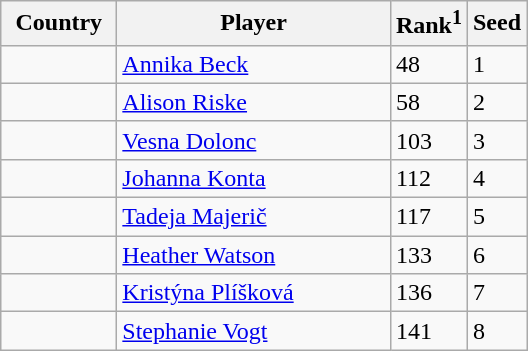<table class="sortable wikitable">
<tr>
<th width="70">Country</th>
<th width="175">Player</th>
<th>Rank<sup>1</sup></th>
<th>Seed</th>
</tr>
<tr>
<td></td>
<td><a href='#'>Annika Beck</a></td>
<td>48</td>
<td>1</td>
</tr>
<tr>
<td></td>
<td><a href='#'>Alison Riske</a></td>
<td>58</td>
<td>2</td>
</tr>
<tr>
<td></td>
<td><a href='#'>Vesna Dolonc</a></td>
<td>103</td>
<td>3</td>
</tr>
<tr>
<td></td>
<td><a href='#'>Johanna Konta</a></td>
<td>112</td>
<td>4</td>
</tr>
<tr>
<td></td>
<td><a href='#'>Tadeja Majerič</a></td>
<td>117</td>
<td>5</td>
</tr>
<tr>
<td></td>
<td><a href='#'>Heather Watson</a></td>
<td>133</td>
<td>6</td>
</tr>
<tr>
<td></td>
<td><a href='#'>Kristýna Plíšková</a></td>
<td>136</td>
<td>7</td>
</tr>
<tr>
<td></td>
<td><a href='#'>Stephanie Vogt</a></td>
<td>141</td>
<td>8</td>
</tr>
</table>
